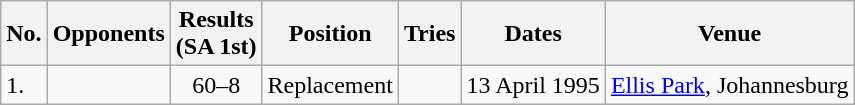<table class="wikitable sortable">
<tr>
<th>No.</th>
<th>Opponents</th>
<th>Results<br>(SA 1st)</th>
<th>Position</th>
<th>Tries</th>
<th>Dates</th>
<th>Venue</th>
</tr>
<tr>
<td>1.</td>
<td></td>
<td align="center">60–8</td>
<td>Replacement</td>
<td></td>
<td>13 April 1995</td>
<td><a href='#'>Ellis Park</a>, Johannesburg</td>
</tr>
</table>
